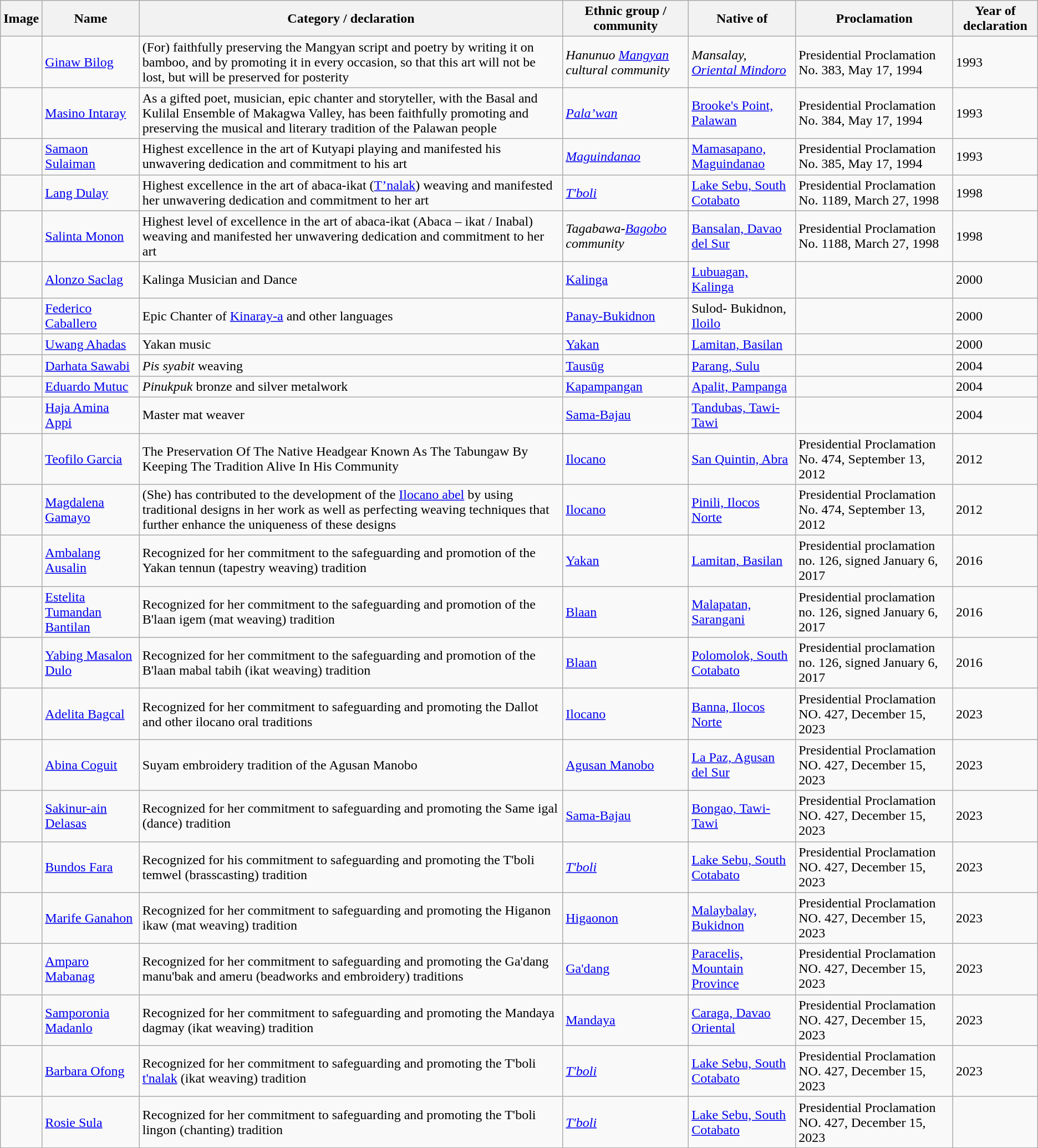<table class="wikitable">
<tr>
<th>Image</th>
<th>Name</th>
<th>Category / declaration</th>
<th>Ethnic group / community</th>
<th>Native of</th>
<th>Proclamation</th>
<th>Year of declaration</th>
</tr>
<tr>
<td></td>
<td><a href='#'>Ginaw Bilog</a></td>
<td>(For) faithfully preserving the Mangyan script and poetry by writing it on bamboo, and by promoting it in every occasion, so that this art will not be lost, but will be preserved for posterity<em></em></td>
<td><em>Hanunuo <a href='#'>Mangyan</a> cultural community</em></td>
<td><em>Mansalay, <a href='#'>Oriental Mindoro</a></em></td>
<td>Presidential Proclamation No. 383, May 17, 1994</td>
<td>1993</td>
</tr>
<tr>
<td></td>
<td><a href='#'>Masino Intaray</a></td>
<td>As a gifted poet, musician, epic chanter and storyteller, with the Basal and Kulilal Ensemble of Makagwa Valley, has been faithfully promoting and preserving the musical and literary tradition of the Palawan people </td>
<td><em><a href='#'>Pala’wan</a></em></td>
<td><a href='#'>Brooke's Point, Palawan</a></td>
<td>Presidential Proclamation No. 384, May 17, 1994</td>
<td>1993</td>
</tr>
<tr>
<td></td>
<td><a href='#'>Samaon Sulaiman</a></td>
<td>Highest excellence in the art of Kutyapi playing and manifested his unwavering dedication and commitment to his art </td>
<td><em><a href='#'>Maguindanao</a></em></td>
<td><a href='#'>Mamasapano, Maguindanao</a></td>
<td>Presidential Proclamation No. 385, May 17, 1994 </td>
<td>1993</td>
</tr>
<tr>
<td></td>
<td><a href='#'>Lang Dulay</a></td>
<td>Highest excellence in the art of abaca-ikat (<a href='#'>T’nalak</a>) weaving and manifested her unwavering dedication and commitment to her art</td>
<td><em><a href='#'>T'boli</a></em></td>
<td><a href='#'>Lake Sebu, South Cotabato</a></td>
<td>Presidential  Proclamation No. 1189, March 27, 1998</td>
<td>1998</td>
</tr>
<tr>
<td></td>
<td><a href='#'>Salinta Monon</a></td>
<td>Highest level of excellence in the art of abaca-ikat (Abaca – ikat / Inabal) weaving and manifested her unwavering dedication and commitment to her art</td>
<td><em>Tagabawa-<a href='#'>Bagobo</a> community</em></td>
<td><a href='#'>Bansalan, Davao del Sur</a></td>
<td>Presidential Proclamation No. 1188, March 27, 1998 </td>
<td>1998</td>
</tr>
<tr>
<td></td>
<td><a href='#'>Alonzo Saclag</a></td>
<td>Kalinga Musician and Dance </td>
<td><a href='#'>Kalinga</a></td>
<td><a href='#'>Lubuagan, Kalinga</a></td>
<td></td>
<td>2000</td>
</tr>
<tr>
<td></td>
<td><a href='#'>Federico Caballero</a></td>
<td>Epic Chanter of <a href='#'>Kinaray-a</a> and other languages </td>
<td><a href='#'>Panay-Bukidnon</a></td>
<td>Sulod- Bukidnon, <a href='#'>Iloilo</a></td>
<td></td>
<td>2000</td>
</tr>
<tr>
<td></td>
<td><a href='#'>Uwang Ahadas</a></td>
<td>Yakan music</td>
<td><a href='#'>Yakan</a></td>
<td><a href='#'>Lamitan, Basilan</a></td>
<td></td>
<td>2000</td>
</tr>
<tr>
<td></td>
<td><a href='#'>Darhata Sawabi</a></td>
<td><em>Pis syabit</em> weaving</td>
<td><a href='#'>Tausūg</a></td>
<td><a href='#'>Parang, Sulu</a></td>
<td></td>
<td>2004</td>
</tr>
<tr>
<td></td>
<td><a href='#'>Eduardo Mutuc</a></td>
<td><em>Pinukpuk</em> bronze and silver metalwork </td>
<td><a href='#'>Kapampangan</a></td>
<td><a href='#'>Apalit, Pampanga</a></td>
<td></td>
<td>2004</td>
</tr>
<tr>
<td></td>
<td><a href='#'>Haja Amina Appi</a></td>
<td>Master mat weaver</td>
<td><a href='#'>Sama-Bajau</a></td>
<td><a href='#'>Tandubas, Tawi-Tawi</a></td>
<td></td>
<td>2004</td>
</tr>
<tr>
<td></td>
<td><a href='#'>Teofilo Garcia</a></td>
<td>The Preservation Of The Native Headgear Known As The Tabungaw By Keeping The Tradition Alive In His Community</td>
<td><a href='#'>Ilocano</a></td>
<td><a href='#'>San Quintin, Abra</a></td>
<td>Presidential Proclamation No. 474, September 13, 2012 </td>
<td>2012</td>
</tr>
<tr>
<td></td>
<td><a href='#'>Magdalena Gamayo</a></td>
<td>(She) has contributed to the development of the <a href='#'>Ilocano abel</a> by using traditional designs in her work as well as perfecting weaving techniques that further enhance the uniqueness of these designs</td>
<td><a href='#'>Ilocano</a></td>
<td><a href='#'>Pinili, Ilocos Norte</a></td>
<td>Presidential Proclamation No. 474, September 13, 2012 </td>
<td>2012</td>
</tr>
<tr>
<td></td>
<td><a href='#'>Ambalang Ausalin</a></td>
<td>Recognized for her commitment to the safeguarding and promotion of the Yakan tennun (tapestry weaving) tradition</td>
<td><a href='#'>Yakan</a></td>
<td><a href='#'>Lamitan, Basilan</a></td>
<td>Presidential proclamation no. 126, signed January 6, 2017 </td>
<td>2016</td>
</tr>
<tr>
<td></td>
<td><a href='#'>Estelita Tumandan Bantilan</a></td>
<td>Recognized for her commitment to the safeguarding and promotion of the B'laan igem (mat weaving) tradition</td>
<td><a href='#'>Blaan</a></td>
<td><a href='#'>Malapatan, Sarangani</a></td>
<td>Presidential proclamation no. 126, signed January 6, 2017 </td>
<td>2016</td>
</tr>
<tr>
<td></td>
<td><a href='#'>Yabing Masalon Dulo</a></td>
<td>Recognized for her commitment to the safeguarding and promotion of the B'laan mabal tabih (ikat weaving) tradition</td>
<td><a href='#'>Blaan</a></td>
<td><a href='#'>Polomolok, South Cotabato</a></td>
<td>Presidential proclamation no. 126, signed January 6, 2017 </td>
<td>2016</td>
</tr>
<tr>
<td></td>
<td><a href='#'>Adelita Bagcal</a></td>
<td>Recognized for her commitment to safeguarding and promoting the Dallot and other ilocano oral traditions</td>
<td><a href='#'>Ilocano</a></td>
<td><a href='#'>Banna, Ilocos Norte</a></td>
<td>Presidential Proclamation  NO. 427, December 15, 2023 </td>
<td>2023</td>
</tr>
<tr>
<td></td>
<td><a href='#'>Abina Coguit</a></td>
<td>Suyam embroidery tradition of the Agusan Manobo</td>
<td><a href='#'>Agusan Manobo</a></td>
<td><a href='#'>La Paz, Agusan del Sur</a></td>
<td>Presidential Proclamation  NO. 427, December 15, 2023 </td>
<td>2023</td>
</tr>
<tr>
<td></td>
<td><a href='#'>Sakinur-ain Delasas</a></td>
<td>Recognized for her commitment to safeguarding and promoting the Same igal (dance) tradition</td>
<td><a href='#'>Sama-Bajau</a></td>
<td><a href='#'>Bongao, Tawi-Tawi</a></td>
<td>Presidential Proclamation  NO. 427, December 15, 2023 </td>
<td>2023</td>
</tr>
<tr>
<td></td>
<td><a href='#'>Bundos Fara</a></td>
<td>Recognized for his commitment to safeguarding and promoting the T'boli temwel (brasscasting) tradition</td>
<td><em><a href='#'>T'boli</a></em></td>
<td><a href='#'>Lake Sebu, South Cotabato</a></td>
<td>Presidential Proclamation  NO. 427, December 15, 2023 </td>
<td>2023</td>
</tr>
<tr>
<td></td>
<td><a href='#'>Marife Ganahon</a></td>
<td>Recognized for her commitment to safeguarding and promoting the Higanon ikaw (mat weaving) tradition</td>
<td><a href='#'>Higaonon</a></td>
<td><a href='#'>Malaybalay, Bukidnon</a></td>
<td>Presidential Proclamation  NO. 427, December 15, 2023 </td>
<td>2023</td>
</tr>
<tr>
<td></td>
<td><a href='#'>Amparo Mabanag</a></td>
<td>Recognized for her commitment to safeguarding and promoting the Ga'dang manu'bak and ameru (beadworks and embroidery) traditions</td>
<td><a href='#'>Ga'dang</a></td>
<td><a href='#'>Paracelis, Mountain Province</a></td>
<td>Presidential Proclamation  NO. 427, December 15, 2023 </td>
<td>2023</td>
</tr>
<tr>
<td></td>
<td><a href='#'>Samporonia Madanlo</a></td>
<td>Recognized for her commitment to safeguarding and promoting the Mandaya dagmay (ikat weaving) tradition</td>
<td><a href='#'>Mandaya</a></td>
<td><a href='#'>Caraga, Davao Oriental</a></td>
<td>Presidential Proclamation  NO. 427, December 15, 2023 </td>
<td>2023</td>
</tr>
<tr>
<td></td>
<td><a href='#'>Barbara Ofong</a></td>
<td>Recognized for her commitment to safeguarding and promoting the T'boli <a href='#'>t'nalak</a> (ikat weaving) tradition</td>
<td><em><a href='#'>T'boli</a></em></td>
<td><a href='#'>Lake Sebu, South Cotabato</a></td>
<td>Presidential Proclamation  NO. 427, December 15, 2023 </td>
<td>2023</td>
</tr>
<tr>
<td></td>
<td><a href='#'>Rosie Sula</a></td>
<td>Recognized for her commitment to safeguarding and promoting the T'boli lingon (chanting) tradition</td>
<td><em><a href='#'>T'boli</a></em></td>
<td><a href='#'>Lake Sebu, South Cotabato</a></td>
<td>Presidential Proclamation  NO. 427, December 15, 2023 </td>
<td></td>
</tr>
</table>
